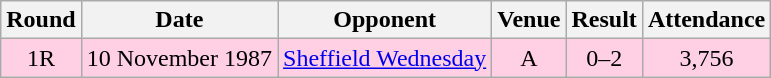<table class="wikitable" style="text-align:center">
<tr>
<th>Round</th>
<th>Date</th>
<th>Opponent</th>
<th>Venue</th>
<th>Result</th>
<th>Attendance</th>
</tr>
<tr style="background-color: #ffd0e3;">
<td>1R</td>
<td>10 November 1987</td>
<td><a href='#'>Sheffield Wednesday</a></td>
<td>A</td>
<td>0–2</td>
<td>3,756</td>
</tr>
</table>
